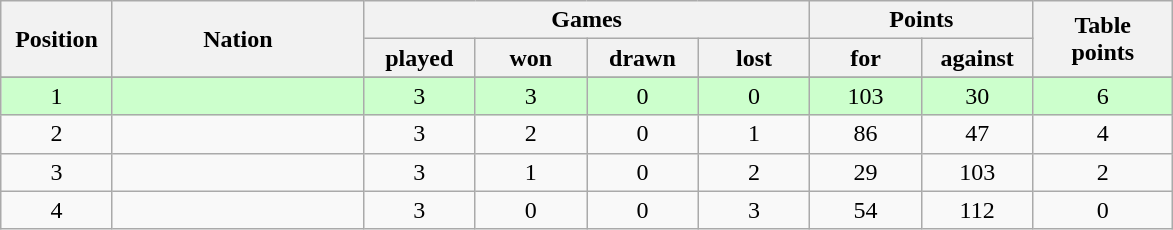<table class="wikitable" style="text-align: center;">
<tr>
<th rowspan=2 width="8%">Position</th>
<th rowspan=2 width="18%">Nation</th>
<th colspan=4 width="32%">Games</th>
<th colspan=2 width="16%">Points</th>
<th rowspan=2 width="10%">Table<br>points</th>
</tr>
<tr>
<th width="8%">played</th>
<th width="8%">won</th>
<th width="8%">drawn</th>
<th width="8%">lost</th>
<th width="8%">for</th>
<th width="8%">against</th>
</tr>
<tr>
</tr>
<tr bgcolor=#ccffcc align=center>
<td>1</td>
<td align="left"></td>
<td>3</td>
<td>3</td>
<td>0</td>
<td>0</td>
<td>103</td>
<td>30</td>
<td>6</td>
</tr>
<tr>
<td>2</td>
<td align="left"></td>
<td>3</td>
<td>2</td>
<td>0</td>
<td>1</td>
<td>86</td>
<td>47</td>
<td>4</td>
</tr>
<tr>
<td>3</td>
<td align="left"></td>
<td>3</td>
<td>1</td>
<td>0</td>
<td>2</td>
<td>29</td>
<td>103</td>
<td>2</td>
</tr>
<tr>
<td>4</td>
<td align="left"></td>
<td>3</td>
<td>0</td>
<td>0</td>
<td>3</td>
<td>54</td>
<td>112</td>
<td>0</td>
</tr>
</table>
